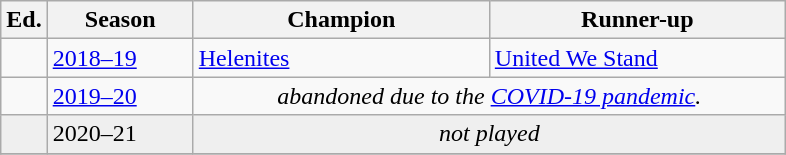<table class="wikitable sortable">
<tr>
<th width=px>Ed.</th>
<th width=90px>Season</th>
<th width=190px>Champion</th>
<th width=190px>Runner-up</th>
</tr>
<tr>
<td></td>
<td><a href='#'>2018–19</a></td>
<td><a href='#'>Helenites</a></td>
<td><a href='#'>United We Stand</a></td>
</tr>
<tr>
<td></td>
<td><a href='#'>2019–20</a></td>
<td colspan="2" style="text-align:center;"><em>abandoned due to the <a href='#'>COVID-19 pandemic</a>.</em></td>
</tr>
<tr bgcolor=#efefef>
<td></td>
<td>2020–21</td>
<td colspan="2" style="text-align:center;"><em>not played</em></td>
</tr>
<tr>
</tr>
</table>
